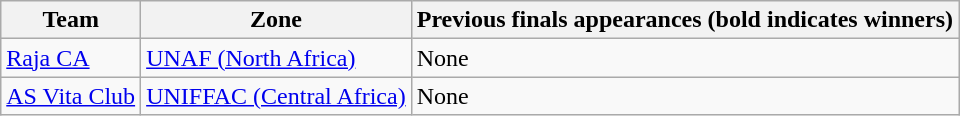<table class="wikitable">
<tr>
<th>Team</th>
<th>Zone</th>
<th>Previous finals appearances (bold indicates winners)</th>
</tr>
<tr>
<td> <a href='#'>Raja CA</a></td>
<td><a href='#'>UNAF (North Africa)</a></td>
<td>None</td>
</tr>
<tr>
<td> <a href='#'>AS Vita Club</a></td>
<td><a href='#'>UNIFFAC (Central Africa)</a></td>
<td>None</td>
</tr>
</table>
